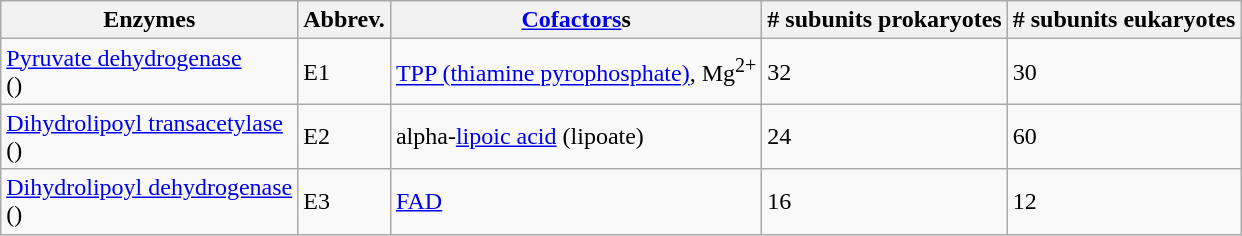<table class="wikitable">
<tr>
<th>Enzymes</th>
<th>Abbrev.</th>
<th><a href='#'>Cofactors</a>s</th>
<th># subunits prokaryotes</th>
<th># subunits eukaryotes</th>
</tr>
<tr>
<td><a href='#'>Pyruvate dehydrogenase</a><br>()</td>
<td>E1</td>
<td><a href='#'>TPP (thiamine pyrophosphate)</a>, Mg<sup>2+</sup></td>
<td>32</td>
<td>30</td>
</tr>
<tr>
<td><a href='#'>Dihydrolipoyl transacetylase</a><br>()</td>
<td>E2</td>
<td>alpha-<a href='#'>lipoic acid</a> (lipoate)<br></td>
<td>24</td>
<td>60</td>
</tr>
<tr>
<td><a href='#'>Dihydrolipoyl dehydrogenase</a><br>()</td>
<td>E3</td>
<td><a href='#'>FAD</a><br></td>
<td>16</td>
<td>12</td>
</tr>
</table>
